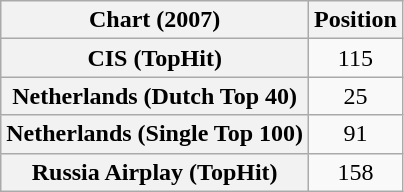<table class="wikitable plainrowheaders sortable" style="text-align:center;">
<tr>
<th>Chart (2007)</th>
<th>Position</th>
</tr>
<tr>
<th scope="row">CIS (TopHit)</th>
<td>115</td>
</tr>
<tr>
<th scope="row">Netherlands (Dutch Top 40)</th>
<td>25</td>
</tr>
<tr>
<th scope="row">Netherlands (Single Top 100)</th>
<td>91</td>
</tr>
<tr>
<th scope="row">Russia Airplay (TopHit)</th>
<td>158</td>
</tr>
</table>
